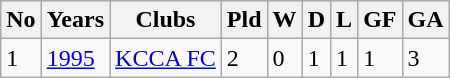<table class = "wikitable">
<tr>
<th>No</th>
<th>Years</th>
<th>Clubs</th>
<th>Pld</th>
<th>W</th>
<th>D</th>
<th>L</th>
<th>GF</th>
<th>GA</th>
</tr>
<tr>
<td>1</td>
<td><a href='#'>1995</a></td>
<td> <a href='#'>KCCA FC</a></td>
<td>2</td>
<td>0</td>
<td>1</td>
<td>1</td>
<td>1</td>
<td>3</td>
</tr>
</table>
